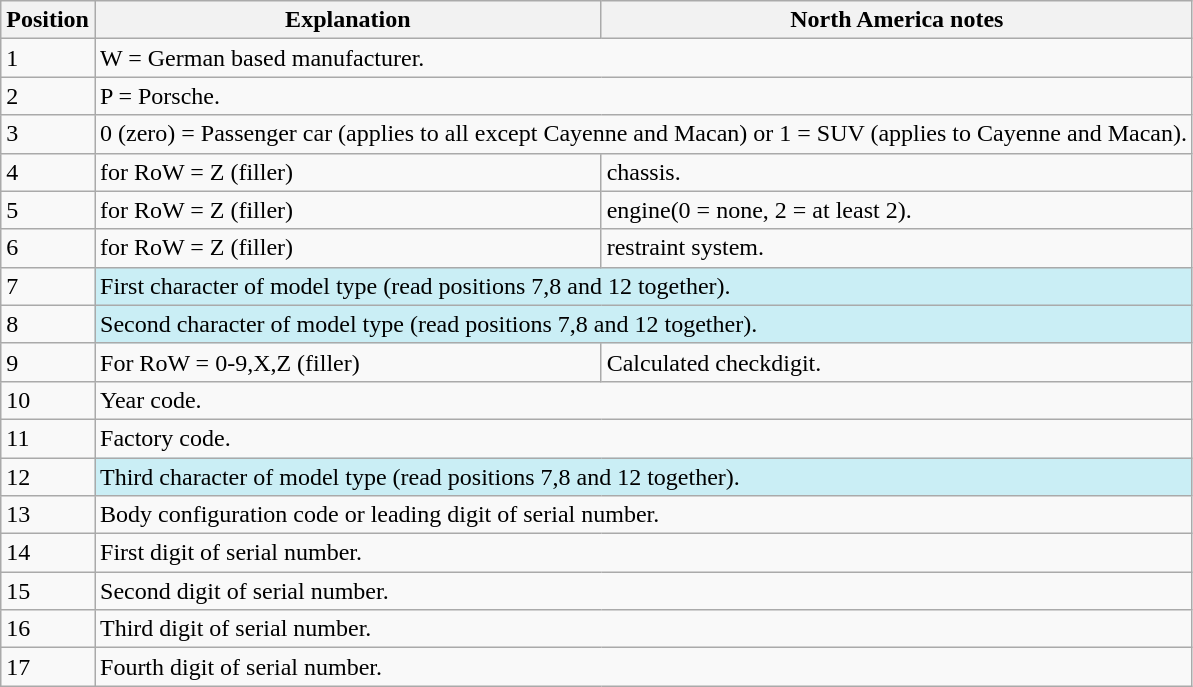<table class="wikitable">
<tr>
<th>Position</th>
<th>Explanation</th>
<th>North America notes</th>
</tr>
<tr>
<td>1</td>
<td colspan="2">W = German based manufacturer.</td>
</tr>
<tr>
<td>2</td>
<td colspan="2">P = Porsche.</td>
</tr>
<tr>
<td>3</td>
<td colspan="2">0 (zero) = Passenger car (applies to all except Cayenne and Macan)  or  1 = SUV (applies to Cayenne and Macan).</td>
</tr>
<tr>
<td>4</td>
<td>for RoW = Z (filler)</td>
<td>chassis.</td>
</tr>
<tr>
<td>5</td>
<td>for RoW = Z (filler)</td>
<td>engine(0 = none, 2 = at least 2).</td>
</tr>
<tr>
<td>6</td>
<td>for RoW = Z (filler)</td>
<td>restraint system.</td>
</tr>
<tr>
<td>7</td>
<td colspan="2" style="background: #CAEEF5">First character of model type (read positions 7,8 and 12 together).</td>
</tr>
<tr>
<td>8</td>
<td colspan="2" style="background: #CAEEF5">Second character of model type (read positions 7,8 and 12 together).</td>
</tr>
<tr>
<td>9</td>
<td>For RoW = 0-9,X,Z (filler)</td>
<td>Calculated checkdigit.</td>
</tr>
<tr>
<td>10</td>
<td colspan="2">Year code.</td>
</tr>
<tr>
<td>11</td>
<td colspan="2">Factory code.</td>
</tr>
<tr>
<td>12</td>
<td colspan="2" style="background: #CAEEF5">Third character of model type (read positions 7,8 and 12 together).</td>
</tr>
<tr>
<td>13</td>
<td colspan="2">Body configuration code or leading digit of serial number.</td>
</tr>
<tr>
<td>14</td>
<td colspan="2">First digit of serial number.</td>
</tr>
<tr>
<td>15</td>
<td colspan="2">Second digit of serial number.</td>
</tr>
<tr>
<td>16</td>
<td colspan="2">Third digit of serial number.</td>
</tr>
<tr>
<td>17</td>
<td colspan="2">Fourth digit of serial number.</td>
</tr>
</table>
